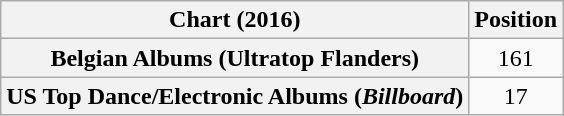<table class="wikitable sortable plainrowheaders" style="text-align:center">
<tr>
<th scope="col">Chart (2016)</th>
<th scope="col">Position</th>
</tr>
<tr>
<th scope="row">Belgian Albums (Ultratop Flanders)</th>
<td>161</td>
</tr>
<tr>
<th scope="row">US Top Dance/Electronic Albums (<em>Billboard</em>)</th>
<td>17</td>
</tr>
</table>
